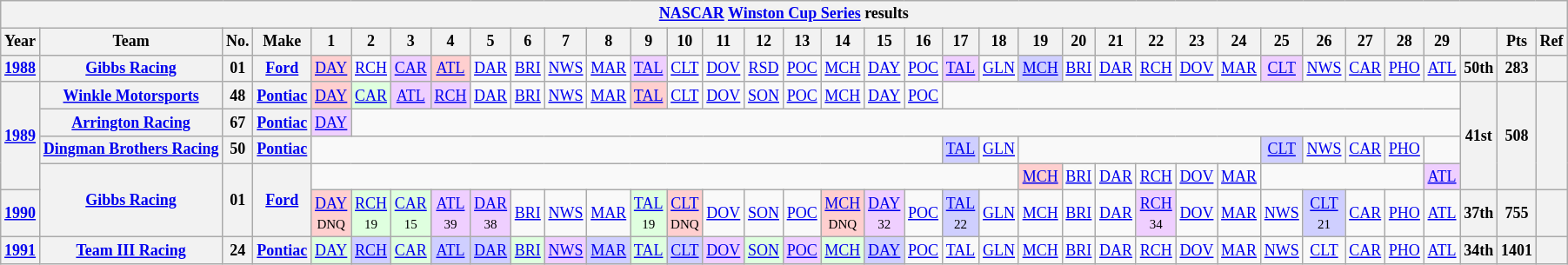<table class="wikitable" style="text-align:center; font-size:75%">
<tr>
<th colspan=50><a href='#'>NASCAR</a> <a href='#'>Winston Cup Series</a> results</th>
</tr>
<tr>
<th>Year</th>
<th>Team</th>
<th>No.</th>
<th>Make</th>
<th>1</th>
<th>2</th>
<th>3</th>
<th>4</th>
<th>5</th>
<th>6</th>
<th>7</th>
<th>8</th>
<th>9</th>
<th>10</th>
<th>11</th>
<th>12</th>
<th>13</th>
<th>14</th>
<th>15</th>
<th>16</th>
<th>17</th>
<th>18</th>
<th>19</th>
<th>20</th>
<th>21</th>
<th>22</th>
<th>23</th>
<th>24</th>
<th>25</th>
<th>26</th>
<th>27</th>
<th>28</th>
<th>29</th>
<th></th>
<th>Pts</th>
<th>Ref</th>
</tr>
<tr>
<th><a href='#'>1988</a></th>
<th><a href='#'>Gibbs Racing</a></th>
<th>01</th>
<th><a href='#'>Ford</a></th>
<td style="background:#FFCFCF;"><a href='#'>DAY</a><br></td>
<td><a href='#'>RCH</a></td>
<td style="background:#EFCFFF;"><a href='#'>CAR</a><br></td>
<td style="background:#FFCFCF;"><a href='#'>ATL</a><br></td>
<td><a href='#'>DAR</a></td>
<td><a href='#'>BRI</a></td>
<td><a href='#'>NWS</a></td>
<td><a href='#'>MAR</a></td>
<td style="background:#EFCFFF;"><a href='#'>TAL</a><br></td>
<td><a href='#'>CLT</a></td>
<td><a href='#'>DOV</a></td>
<td><a href='#'>RSD</a></td>
<td><a href='#'>POC</a></td>
<td><a href='#'>MCH</a></td>
<td><a href='#'>DAY</a></td>
<td><a href='#'>POC</a></td>
<td style="background:#EFCFFF;"><a href='#'>TAL</a><br></td>
<td><a href='#'>GLN</a></td>
<td style="background:#CFCFFF;"><a href='#'>MCH</a><br></td>
<td><a href='#'>BRI</a></td>
<td><a href='#'>DAR</a></td>
<td><a href='#'>RCH</a></td>
<td><a href='#'>DOV</a></td>
<td><a href='#'>MAR</a></td>
<td style="background:#EFCFFF;"><a href='#'>CLT</a><br></td>
<td><a href='#'>NWS</a></td>
<td><a href='#'>CAR</a></td>
<td><a href='#'>PHO</a></td>
<td><a href='#'>ATL</a></td>
<th>50th</th>
<th>283</th>
<th></th>
</tr>
<tr>
<th rowspan=4><a href='#'>1989</a></th>
<th><a href='#'>Winkle Motorsports</a></th>
<th>48</th>
<th><a href='#'>Pontiac</a></th>
<td style="background:#FFCFCF;"><a href='#'>DAY</a><br></td>
<td style="background:#DFFFDF;"><a href='#'>CAR</a><br></td>
<td style="background:#EFCFFF;"><a href='#'>ATL</a><br></td>
<td style="background:#EFCFFF;"><a href='#'>RCH</a><br></td>
<td><a href='#'>DAR</a></td>
<td><a href='#'>BRI</a></td>
<td><a href='#'>NWS</a></td>
<td><a href='#'>MAR</a></td>
<td style="background:#FFCFCF;"><a href='#'>TAL</a><br></td>
<td><a href='#'>CLT</a></td>
<td><a href='#'>DOV</a></td>
<td><a href='#'>SON</a></td>
<td><a href='#'>POC</a></td>
<td><a href='#'>MCH</a></td>
<td><a href='#'>DAY</a></td>
<td><a href='#'>POC</a></td>
<td colspan=13></td>
<th rowspan=4>41st</th>
<th rowspan=4>508</th>
<th rowspan=4></th>
</tr>
<tr>
<th><a href='#'>Arrington Racing</a></th>
<th>67</th>
<th><a href='#'>Pontiac</a></th>
<td style="background:#EFCFFF;"><a href='#'>DAY</a><br></td>
<td colspan=28></td>
</tr>
<tr>
<th><a href='#'>Dingman Brothers Racing</a></th>
<th>50</th>
<th><a href='#'>Pontiac</a></th>
<td colspan=16></td>
<td style="background:#CFCFFF;"><a href='#'>TAL</a><br></td>
<td><a href='#'>GLN</a></td>
<td colspan=6></td>
<td style="background:#CFCFFF;"><a href='#'>CLT</a><br></td>
<td><a href='#'>NWS</a></td>
<td><a href='#'>CAR</a></td>
<td><a href='#'>PHO</a></td>
<td></td>
</tr>
<tr>
<th rowspan=2><a href='#'>Gibbs Racing</a></th>
<th rowspan=2>01</th>
<th rowspan=2><a href='#'>Ford</a></th>
<td colspan=18></td>
<td style="background:#FFCFCF;"><a href='#'>MCH</a><br></td>
<td><a href='#'>BRI</a></td>
<td><a href='#'>DAR</a></td>
<td><a href='#'>RCH</a></td>
<td><a href='#'>DOV</a></td>
<td><a href='#'>MAR</a></td>
<td colspan=4></td>
<td style="background:#EFCFFF;"><a href='#'>ATL</a><br></td>
</tr>
<tr>
<th><a href='#'>1990</a></th>
<td style="background:#FFCFCF;"><a href='#'>DAY</a><br><small>DNQ</small></td>
<td style="background:#DFFFDF;"><a href='#'>RCH</a><br><small>19</small></td>
<td style="background:#DFFFDF;"><a href='#'>CAR</a><br><small>15</small></td>
<td style="background:#EFCFFF;"><a href='#'>ATL</a><br><small>39</small></td>
<td style="background:#EFCFFF;"><a href='#'>DAR</a><br><small>38</small></td>
<td><a href='#'>BRI</a></td>
<td><a href='#'>NWS</a></td>
<td><a href='#'>MAR</a></td>
<td style="background:#DFFFDF;"><a href='#'>TAL</a><br><small>19</small></td>
<td style="background:#FFCFCF;"><a href='#'>CLT</a><br><small>DNQ</small></td>
<td><a href='#'>DOV</a></td>
<td><a href='#'>SON</a></td>
<td><a href='#'>POC</a></td>
<td style="background:#FFCFCF;"><a href='#'>MCH</a><br><small>DNQ</small></td>
<td style="background:#EFCFFF;"><a href='#'>DAY</a><br><small>32</small></td>
<td><a href='#'>POC</a></td>
<td style="background:#CFCFFF;"><a href='#'>TAL</a><br><small>22</small></td>
<td><a href='#'>GLN</a></td>
<td><a href='#'>MCH</a></td>
<td><a href='#'>BRI</a></td>
<td><a href='#'>DAR</a></td>
<td style="background:#EFCFFF;"><a href='#'>RCH</a><br><small>34</small></td>
<td><a href='#'>DOV</a></td>
<td><a href='#'>MAR</a></td>
<td><a href='#'>NWS</a></td>
<td style="background:#CFCFFF;"><a href='#'>CLT</a><br><small>21</small></td>
<td><a href='#'>CAR</a></td>
<td><a href='#'>PHO</a></td>
<td><a href='#'>ATL</a></td>
<th>37th</th>
<th>755</th>
<th></th>
</tr>
<tr>
<th><a href='#'>1991</a></th>
<th><a href='#'>Team III Racing</a></th>
<th>24</th>
<th><a href='#'>Pontiac</a></th>
<td style="background:#DFFFDF;"><a href='#'>DAY</a><br></td>
<td style="background:#CFCFFF;"><a href='#'>RCH</a><br></td>
<td style="background:#DFFFDF;"><a href='#'>CAR</a><br></td>
<td style="background:#CFCFFF;"><a href='#'>ATL</a><br></td>
<td style="background:#CFCFFF;"><a href='#'>DAR</a><br></td>
<td style="background:#DFFFDF;"><a href='#'>BRI</a><br></td>
<td style="background:#EFCFFF;"><a href='#'>NWS</a><br></td>
<td style="background:#CFCFFF;"><a href='#'>MAR</a><br></td>
<td style="background:#DFFFDF;"><a href='#'>TAL</a><br></td>
<td style="background:#CFCFFF;"><a href='#'>CLT</a><br></td>
<td style="background:#EFCFFF;"><a href='#'>DOV</a><br></td>
<td style="background:#DFFFDF;"><a href='#'>SON</a><br></td>
<td style="background:#EFCFFF;"><a href='#'>POC</a><br></td>
<td style="background:#DFFFDF;"><a href='#'>MCH</a><br></td>
<td style="background:#CFCFFF;"><a href='#'>DAY</a><br></td>
<td><a href='#'>POC</a></td>
<td><a href='#'>TAL</a></td>
<td><a href='#'>GLN</a></td>
<td><a href='#'>MCH</a></td>
<td><a href='#'>BRI</a></td>
<td><a href='#'>DAR</a></td>
<td><a href='#'>RCH</a></td>
<td><a href='#'>DOV</a></td>
<td><a href='#'>MAR</a></td>
<td><a href='#'>NWS</a></td>
<td><a href='#'>CLT</a></td>
<td><a href='#'>CAR</a></td>
<td><a href='#'>PHO</a></td>
<td><a href='#'>ATL</a></td>
<th>34th</th>
<th>1401</th>
<th></th>
</tr>
</table>
